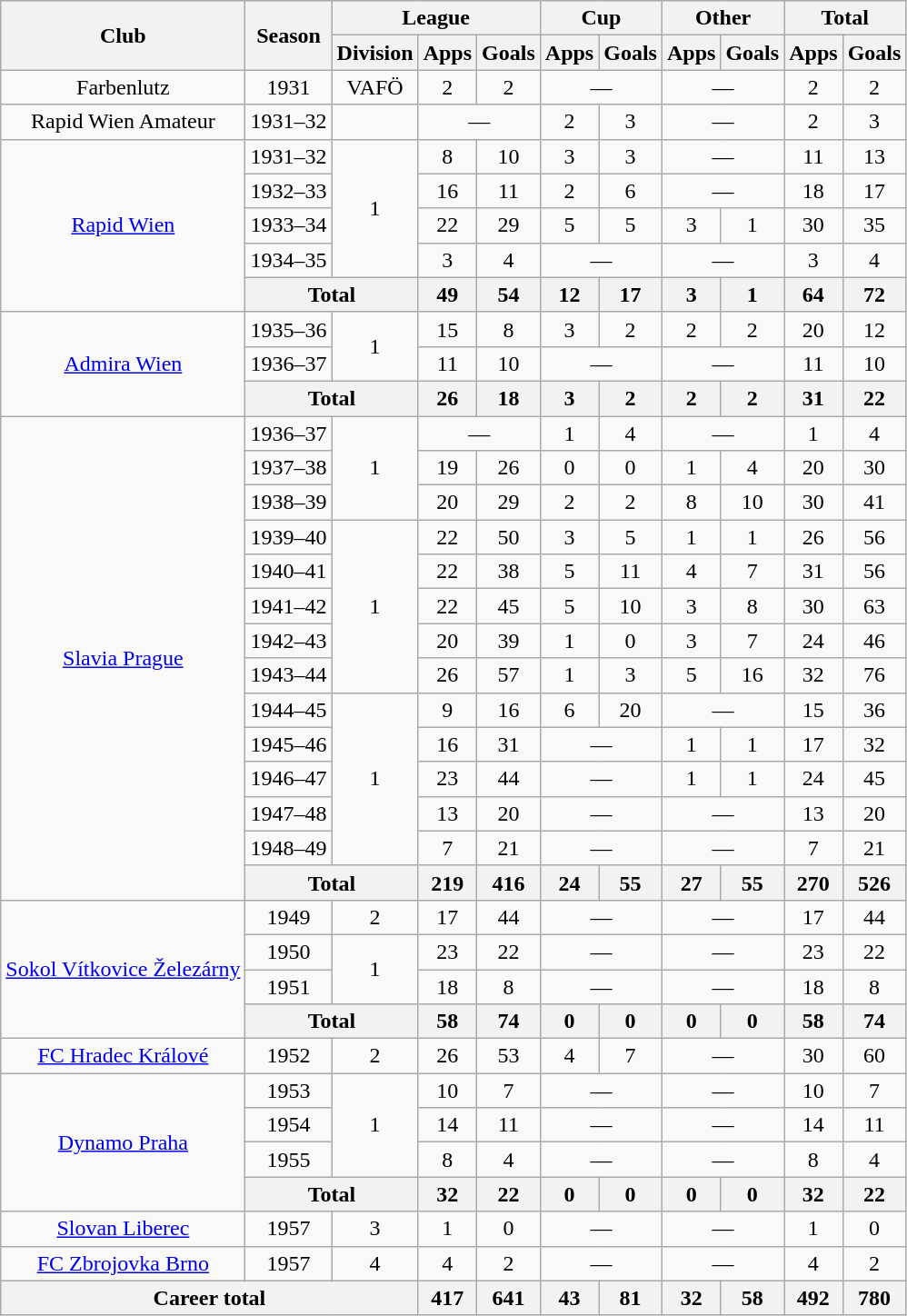<table class="wikitable" style="text-align:center">
<tr>
<th rowspan="2">Club</th>
<th rowspan="2">Season</th>
<th colspan="3">League</th>
<th colspan="2">Cup</th>
<th colspan="2">Other</th>
<th colspan="2">Total</th>
</tr>
<tr>
<th>Division</th>
<th>Apps</th>
<th>Goals</th>
<th>Apps</th>
<th>Goals</th>
<th>Apps</th>
<th>Goals</th>
<th>Apps</th>
<th>Goals</th>
</tr>
<tr>
<td>Farbenlutz</td>
<td>1931</td>
<td>VAFÖ</td>
<td>2</td>
<td>2</td>
<td colspan="2">—</td>
<td colspan="2">—</td>
<td>2</td>
<td>2</td>
</tr>
<tr>
<td>Rapid Wien Amateur</td>
<td>1931–32</td>
<td></td>
<td colspan="2">—</td>
<td>2</td>
<td>3</td>
<td colspan="2">—</td>
<td>2</td>
<td>3</td>
</tr>
<tr>
<td rowspan="5"><a href='#'>Rapid Wien</a></td>
<td>1931–32</td>
<td rowspan="4">1</td>
<td>8</td>
<td>10</td>
<td>3</td>
<td>3</td>
<td colspan="2">—</td>
<td>11</td>
<td>13</td>
</tr>
<tr>
<td>1932–33</td>
<td>16</td>
<td>11</td>
<td>2</td>
<td>6</td>
<td colspan="2">—</td>
<td>18</td>
<td>17</td>
</tr>
<tr>
<td>1933–34</td>
<td>22</td>
<td>29</td>
<td>5</td>
<td>5</td>
<td>3</td>
<td>1</td>
<td>30</td>
<td>35</td>
</tr>
<tr>
<td>1934–35</td>
<td>3</td>
<td>4</td>
<td colspan="2">—</td>
<td colspan="2">—</td>
<td>3</td>
<td>4</td>
</tr>
<tr>
<th colspan="2">Total</th>
<th>49</th>
<th>54</th>
<th>12</th>
<th>17</th>
<th>3</th>
<th>1</th>
<th>64</th>
<th>72</th>
</tr>
<tr>
<td rowspan="3"><a href='#'>Admira Wien</a></td>
<td>1935–36</td>
<td rowspan="2">1</td>
<td>15</td>
<td>8</td>
<td>3</td>
<td>2</td>
<td>2</td>
<td>2</td>
<td>20</td>
<td>12</td>
</tr>
<tr>
<td>1936–37</td>
<td>11</td>
<td>10</td>
<td colspan="2">—</td>
<td colspan="2">—</td>
<td>11</td>
<td>10</td>
</tr>
<tr>
<th colspan="2">Total</th>
<th>26</th>
<th>18</th>
<th>3</th>
<th>2</th>
<th>2</th>
<th>2</th>
<th>31</th>
<th>22</th>
</tr>
<tr>
<td rowspan="14"><a href='#'>Slavia Prague</a></td>
<td>1936–37</td>
<td rowspan="3">1</td>
<td colspan="2">—</td>
<td>1</td>
<td>4</td>
<td colspan="2">—</td>
<td>1</td>
<td>4</td>
</tr>
<tr>
<td>1937–38</td>
<td>19</td>
<td>26</td>
<td>0</td>
<td>0</td>
<td>1</td>
<td>4</td>
<td>20</td>
<td>30</td>
</tr>
<tr>
<td>1938–39</td>
<td>20</td>
<td>29</td>
<td>2</td>
<td>2</td>
<td>8</td>
<td>10</td>
<td>30</td>
<td>41</td>
</tr>
<tr>
<td>1939–40</td>
<td rowspan="5">1</td>
<td>22</td>
<td>50</td>
<td>3</td>
<td>5</td>
<td>1</td>
<td>1</td>
<td>26</td>
<td>56</td>
</tr>
<tr>
<td>1940–41</td>
<td>22</td>
<td>38</td>
<td>5</td>
<td>11</td>
<td>4</td>
<td>7</td>
<td>31</td>
<td>56</td>
</tr>
<tr>
<td>1941–42</td>
<td>22</td>
<td>45</td>
<td>5</td>
<td>10</td>
<td>3</td>
<td>8</td>
<td>30</td>
<td>63</td>
</tr>
<tr>
<td>1942–43</td>
<td>20</td>
<td>39</td>
<td>1</td>
<td>0</td>
<td>3</td>
<td>7</td>
<td>24</td>
<td>46</td>
</tr>
<tr>
<td>1943–44</td>
<td>26</td>
<td>57</td>
<td>1</td>
<td>3</td>
<td>5</td>
<td>16</td>
<td>32</td>
<td>76</td>
</tr>
<tr>
<td>1944–45</td>
<td rowspan="5">1</td>
<td>9</td>
<td>16</td>
<td>6</td>
<td>20</td>
<td colspan="2">—</td>
<td>15</td>
<td>36</td>
</tr>
<tr>
<td>1945–46</td>
<td>16</td>
<td>31</td>
<td colspan="2">—</td>
<td>1</td>
<td>1</td>
<td>17</td>
<td>32</td>
</tr>
<tr>
<td>1946–47</td>
<td>23</td>
<td>44</td>
<td colspan="2">—</td>
<td>1</td>
<td>1</td>
<td>24</td>
<td>45</td>
</tr>
<tr>
<td>1947–48</td>
<td>13</td>
<td>20</td>
<td colspan="2">—</td>
<td colspan="2">—</td>
<td>13</td>
<td>20</td>
</tr>
<tr>
<td>1948–49</td>
<td>7</td>
<td>21</td>
<td colspan="2">—</td>
<td colspan="2">—</td>
<td>7</td>
<td>21</td>
</tr>
<tr>
<th colspan="2">Total</th>
<th>219</th>
<th>416</th>
<th>24</th>
<th>55</th>
<th>27</th>
<th>55</th>
<th>270</th>
<th>526</th>
</tr>
<tr>
<td rowspan="4"><a href='#'>Sokol Vítkovice Železárny</a></td>
<td>1949</td>
<td>2</td>
<td>17</td>
<td>44</td>
<td colspan="2">—</td>
<td colspan="2">—</td>
<td>17</td>
<td>44</td>
</tr>
<tr>
<td>1950</td>
<td rowspan="2">1</td>
<td>23</td>
<td>22</td>
<td colspan="2">—</td>
<td colspan="2">—</td>
<td>23</td>
<td>22</td>
</tr>
<tr>
<td>1951</td>
<td>18</td>
<td>8</td>
<td colspan="2">—</td>
<td colspan="2">—</td>
<td>18</td>
<td>8</td>
</tr>
<tr>
<th colspan="2">Total</th>
<th>58</th>
<th>74</th>
<th>0</th>
<th>0</th>
<th>0</th>
<th>0</th>
<th>58</th>
<th>74</th>
</tr>
<tr>
<td><a href='#'>FC Hradec Králové</a></td>
<td>1952</td>
<td>2</td>
<td>26</td>
<td>53</td>
<td>4</td>
<td>7</td>
<td colspan="2">—</td>
<td>30</td>
<td>60</td>
</tr>
<tr>
<td rowspan="4"><a href='#'>Dynamo Praha</a></td>
<td>1953</td>
<td rowspan="3">1</td>
<td>10</td>
<td>7</td>
<td colspan="2">—</td>
<td colspan="2">—</td>
<td>10</td>
<td>7</td>
</tr>
<tr>
<td>1954</td>
<td>14</td>
<td>11</td>
<td colspan="2">—</td>
<td colspan="2">—</td>
<td>14</td>
<td>11</td>
</tr>
<tr>
<td>1955</td>
<td>8</td>
<td>4</td>
<td colspan="2">—</td>
<td colspan="2">—</td>
<td>8</td>
<td>4</td>
</tr>
<tr>
<th colspan="2">Total</th>
<th>32</th>
<th>22</th>
<th>0</th>
<th>0</th>
<th>0</th>
<th>0</th>
<th>32</th>
<th>22</th>
</tr>
<tr>
<td><a href='#'>Slovan Liberec</a></td>
<td>1957</td>
<td>3</td>
<td>1</td>
<td>0</td>
<td colspan="2">—</td>
<td colspan="2">—</td>
<td>1</td>
<td>0</td>
</tr>
<tr>
<td><a href='#'>FC Zbrojovka Brno</a></td>
<td>1957</td>
<td>4</td>
<td>4</td>
<td>2</td>
<td colspan="2">—</td>
<td colspan="2">—</td>
<td>4</td>
<td>2</td>
</tr>
<tr>
<th colspan="3">Career total</th>
<th>417</th>
<th>641</th>
<th>43</th>
<th>81</th>
<th>32</th>
<th>58</th>
<th>492</th>
<th>780</th>
</tr>
</table>
